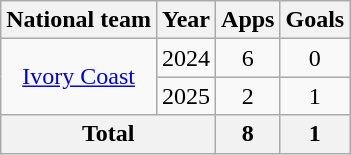<table class=wikitable style=text-align:center>
<tr>
<th>National team</th>
<th>Year</th>
<th>Apps</th>
<th>Goals</th>
</tr>
<tr>
<td rowspan="2"><a href='#'>Ivory Coast</a></td>
<td>2024</td>
<td>6</td>
<td>0</td>
</tr>
<tr>
<td>2025</td>
<td>2</td>
<td>1</td>
</tr>
<tr>
<th colspan="2">Total</th>
<th>8</th>
<th>1</th>
</tr>
</table>
